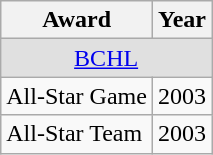<table class="wikitable">
<tr>
<th>Award</th>
<th>Year</th>
</tr>
<tr ALIGN="center" bgcolor="#e0e0e0">
<td colspan="3"><a href='#'>BCHL</a></td>
</tr>
<tr>
<td>All-Star Game</td>
<td>2003</td>
</tr>
<tr>
<td>All-Star Team</td>
<td>2003</td>
</tr>
</table>
